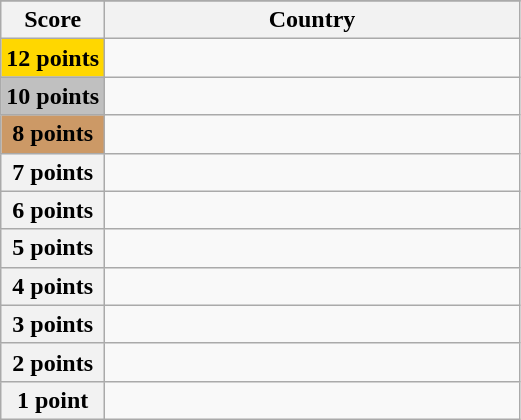<table class="wikitable">
<tr>
</tr>
<tr>
<th scope="col" width="20%">Score</th>
<th scope="col">Country</th>
</tr>
<tr>
<th scope="row" style="background:gold">12 points</th>
<td></td>
</tr>
<tr>
<th scope="row" style="background:silver">10 points</th>
<td></td>
</tr>
<tr>
<th scope="row" style="background:#CC9966">8 points</th>
<td></td>
</tr>
<tr>
<th scope="row">7 points</th>
<td></td>
</tr>
<tr>
<th scope="row">6 points</th>
<td></td>
</tr>
<tr>
<th scope="row">5 points</th>
<td></td>
</tr>
<tr>
<th scope="row">4 points</th>
<td></td>
</tr>
<tr>
<th scope="row">3 points</th>
<td></td>
</tr>
<tr>
<th scope="row">2 points</th>
<td></td>
</tr>
<tr>
<th scope="row">1 point</th>
<td></td>
</tr>
</table>
